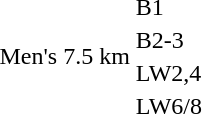<table>
<tr>
<td rowspan="4">Men's 7.5 km</td>
<td>B1<br></td>
<td></td>
<td></td>
<td></td>
</tr>
<tr>
<td>B2-3<br></td>
<td></td>
<td></td>
<td></td>
</tr>
<tr>
<td>LW2,4<br></td>
<td></td>
<td></td>
<td></td>
</tr>
<tr>
<td>LW6/8<br></td>
<td></td>
<td></td>
<td></td>
</tr>
</table>
